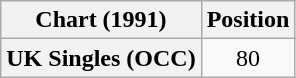<table class="wikitable plainrowheaders" style="text-align:center">
<tr>
<th>Chart (1991)</th>
<th>Position</th>
</tr>
<tr>
<th scope="row">UK Singles (OCC)</th>
<td>80</td>
</tr>
</table>
